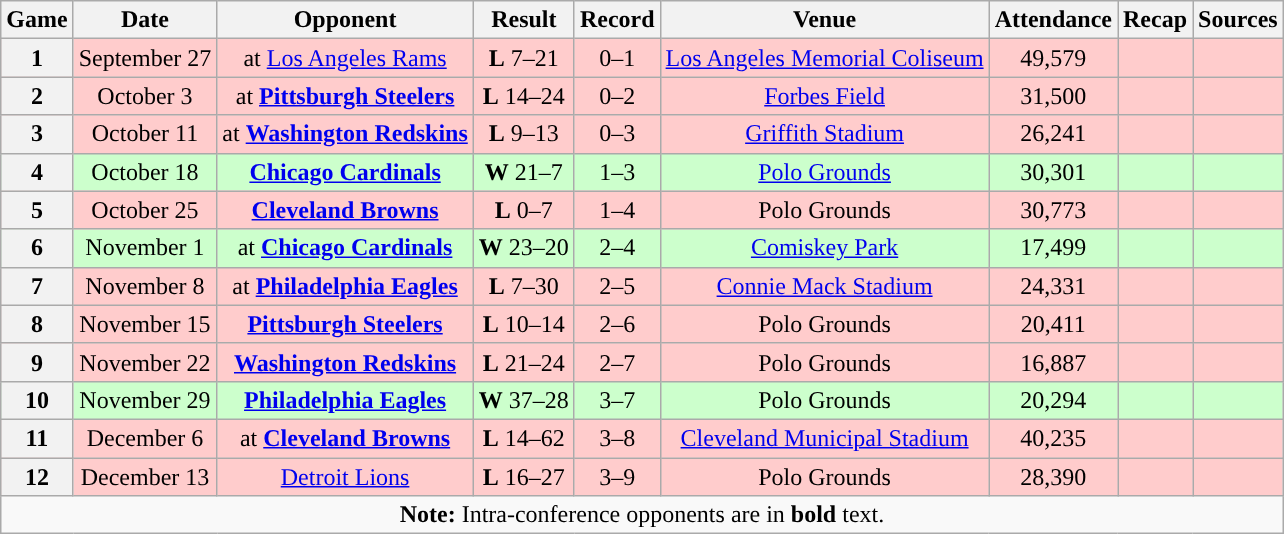<table class="wikitable" style="text-align:center">
<tr>
<th>Game</th>
<th>Date</th>
<th>Opponent</th>
<th>Result</th>
<th>Record</th>
<th>Venue</th>
<th>Attendance</th>
<th>Recap</th>
<th>Sources</th>
</tr>
<tr style="background:#fcc">
<th>1</th>
<td>September 27</td>
<td>at <a href='#'>Los Angeles Rams</a></td>
<td><strong>L</strong> 7–21</td>
<td>0–1</td>
<td><a href='#'>Los Angeles Memorial Coliseum</a></td>
<td>49,579</td>
<td></td>
<td></td>
</tr>
<tr style="background:#fcc">
<th>2</th>
<td>October 3</td>
<td>at <strong><a href='#'>Pittsburgh Steelers</a></strong></td>
<td><strong>L</strong> 14–24</td>
<td>0–2</td>
<td><a href='#'>Forbes Field</a></td>
<td>31,500</td>
<td></td>
<td></td>
</tr>
<tr style="background:#fcc">
<th>3</th>
<td>October 11</td>
<td>at <strong><a href='#'>Washington Redskins</a></strong></td>
<td><strong>L</strong> 9–13</td>
<td>0–3</td>
<td><a href='#'>Griffith Stadium</a></td>
<td>26,241</td>
<td></td>
<td></td>
</tr>
<tr style="background:#cfc">
<th>4</th>
<td>October 18</td>
<td><strong><a href='#'>Chicago Cardinals</a></strong></td>
<td><strong>W</strong> 21–7</td>
<td>1–3</td>
<td><a href='#'>Polo Grounds</a></td>
<td>30,301</td>
<td></td>
<td></td>
</tr>
<tr style="background:#fcc">
<th>5</th>
<td>October 25</td>
<td><strong><a href='#'>Cleveland Browns</a></strong></td>
<td><strong>L</strong> 0–7</td>
<td>1–4</td>
<td>Polo Grounds</td>
<td>30,773</td>
<td></td>
<td></td>
</tr>
<tr style="background:#cfc">
<th>6</th>
<td>November 1</td>
<td>at <strong><a href='#'>Chicago Cardinals</a></strong></td>
<td><strong>W</strong> 23–20</td>
<td>2–4</td>
<td><a href='#'>Comiskey Park</a></td>
<td>17,499</td>
<td></td>
<td></td>
</tr>
<tr style="background:#fcc">
<th>7</th>
<td>November 8</td>
<td>at <strong><a href='#'>Philadelphia Eagles</a></strong></td>
<td><strong>L</strong> 7–30</td>
<td>2–5</td>
<td><a href='#'>Connie Mack Stadium</a></td>
<td>24,331</td>
<td></td>
<td></td>
</tr>
<tr style="background:#fcc">
<th>8</th>
<td>November 15</td>
<td><strong><a href='#'>Pittsburgh Steelers</a></strong></td>
<td><strong>L</strong> 10–14</td>
<td>2–6</td>
<td>Polo Grounds</td>
<td>20,411</td>
<td></td>
<td></td>
</tr>
<tr style="background:#fcc">
<th>9</th>
<td>November 22</td>
<td><strong><a href='#'>Washington Redskins</a></strong></td>
<td><strong>L</strong> 21–24</td>
<td>2–7</td>
<td>Polo Grounds</td>
<td>16,887</td>
<td></td>
<td></td>
</tr>
<tr style="background:#cfc">
<th>10</th>
<td>November 29</td>
<td><strong><a href='#'>Philadelphia Eagles</a></strong></td>
<td><strong>W</strong> 37–28</td>
<td>3–7</td>
<td>Polo Grounds</td>
<td>20,294</td>
<td></td>
<td></td>
</tr>
<tr style="background:#fcc">
<th>11</th>
<td>December 6</td>
<td>at <strong><a href='#'>Cleveland Browns</a></strong></td>
<td><strong>L</strong> 14–62</td>
<td>3–8</td>
<td><a href='#'>Cleveland Municipal Stadium</a></td>
<td>40,235</td>
<td></td>
<td></td>
</tr>
<tr style="background:#fcc">
<th>12</th>
<td>December 13</td>
<td><a href='#'>Detroit Lions</a></td>
<td><strong>L</strong> 16–27</td>
<td>3–9</td>
<td>Polo Grounds</td>
<td>28,390</td>
<td></td>
<td></td>
</tr>
<tr>
<td colspan="10"><strong>Note:</strong> Intra-conference opponents are in <strong>bold</strong> text.</td>
</tr>
</table>
